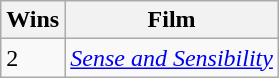<table class="wikitable">
<tr>
<th>Wins</th>
<th>Film</th>
</tr>
<tr>
<td>2</td>
<td><em><a href='#'>Sense and Sensibility</a></em></td>
</tr>
</table>
